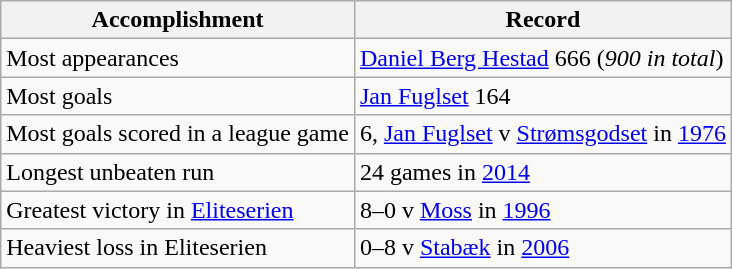<table class="wikitable">
<tr>
<th>Accomplishment</th>
<th>Record</th>
</tr>
<tr>
<td>Most appearances</td>
<td><a href='#'>Daniel Berg Hestad</a> 666 (<em>900 in total</em>)</td>
</tr>
<tr>
<td>Most goals</td>
<td><a href='#'>Jan Fuglset</a> 164</td>
</tr>
<tr>
<td>Most goals scored in a league game</td>
<td>6, <a href='#'>Jan Fuglset</a> v <a href='#'>Strømsgodset</a> in <a href='#'>1976</a></td>
</tr>
<tr>
<td>Longest unbeaten run</td>
<td>24 games in <a href='#'>2014</a></td>
</tr>
<tr>
<td>Greatest victory in <a href='#'>Eliteserien</a></td>
<td>8–0 v <a href='#'>Moss</a> in <a href='#'>1996</a></td>
</tr>
<tr>
<td>Heaviest loss in Eliteserien</td>
<td>0–8 v <a href='#'>Stabæk</a> in <a href='#'>2006</a></td>
</tr>
</table>
